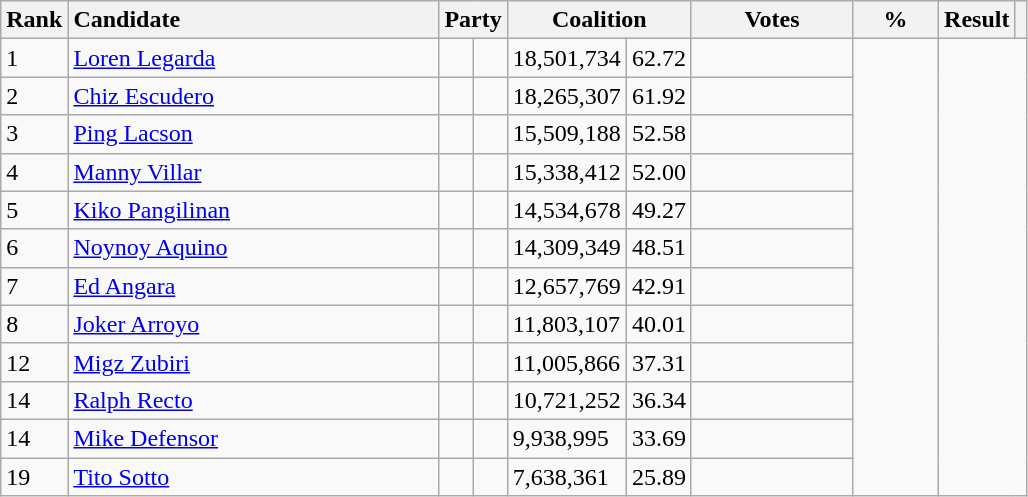<table class="wikitable">
<tr>
<th width="5px">Rank</th>
<th style="text-align:left;width: 15em">Candidate</th>
<th colspan="2">Party</th>
<th colspan="2">Coalition</th>
<th width="100px">Votes</th>
<th width="50px">%</th>
<th>Result</th>
<th></th>
</tr>
<tr>
<td>1</td>
<td width="200px" style="text-align:left;"><a href='#'>Loren Legarda</a></td>
<td></td>
<td></td>
<td>18,501,734</td>
<td>62.72</td>
<td></td>
<td rowspan="12"></td>
</tr>
<tr>
<td>2</td>
<td width="200px" style="text-align:left;"><a href='#'>Chiz Escudero</a></td>
<td></td>
<td></td>
<td>18,265,307</td>
<td>61.92</td>
<td></td>
</tr>
<tr>
<td>3</td>
<td width="200px" style="text-align:left;"><a href='#'>Ping Lacson</a></td>
<td></td>
<td></td>
<td>15,509,188</td>
<td>52.58</td>
<td></td>
</tr>
<tr>
<td>4</td>
<td width="200px" style="text-align:left;"><a href='#'>Manny Villar</a></td>
<td></td>
<td></td>
<td>15,338,412</td>
<td>52.00</td>
<td></td>
</tr>
<tr>
<td>5</td>
<td width="200px" style="text-align:left;"><a href='#'>Kiko Pangilinan</a></td>
<td></td>
<td></td>
<td>14,534,678</td>
<td>49.27</td>
<td></td>
</tr>
<tr>
<td>6</td>
<td width="200px" style="text-align:left;"><a href='#'>Noynoy Aquino</a></td>
<td></td>
<td></td>
<td>14,309,349</td>
<td>48.51</td>
<td></td>
</tr>
<tr>
<td>7</td>
<td width="200px" style="text-align:left;"><a href='#'>Ed Angara</a></td>
<td></td>
<td></td>
<td>12,657,769</td>
<td>42.91</td>
<td></td>
</tr>
<tr>
<td>8</td>
<td width="200px" style="text-align:left;"><a href='#'>Joker Arroyo</a></td>
<td></td>
<td></td>
<td>11,803,107</td>
<td>40.01</td>
<td></td>
</tr>
<tr>
<td>12</td>
<td width="200px" style="text-align:left;"><a href='#'>Migz Zubiri</a></td>
<td></td>
<td></td>
<td>11,005,866</td>
<td>37.31</td>
<td></td>
</tr>
<tr>
<td>14</td>
<td width="200px" style="text-align:left;"><a href='#'>Ralph Recto</a></td>
<td></td>
<td></td>
<td>10,721,252</td>
<td>36.34</td>
<td></td>
</tr>
<tr>
<td>14</td>
<td width="200px" style="text-align:left;"><a href='#'>Mike Defensor</a></td>
<td></td>
<td></td>
<td>9,938,995</td>
<td>33.69</td>
<td></td>
</tr>
<tr>
<td>19</td>
<td width="200px" style="text-align:left;"><a href='#'>Tito Sotto</a></td>
<td></td>
<td></td>
<td>7,638,361</td>
<td>25.89</td>
<td></td>
</tr>
</table>
